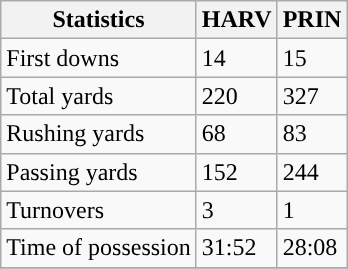<table class="wikitable" style="float: left;">
<tr>
<th>Statistics</th>
<th>HARV</th>
<th>PRIN</th>
</tr>
<tr>
<td>First downs</td>
<td>14</td>
<td>15</td>
</tr>
<tr>
<td>Total yards</td>
<td>220</td>
<td>327</td>
</tr>
<tr>
<td>Rushing yards</td>
<td>68</td>
<td>83</td>
</tr>
<tr>
<td>Passing yards</td>
<td>152</td>
<td>244</td>
</tr>
<tr>
<td>Turnovers</td>
<td>3</td>
<td>1</td>
</tr>
<tr>
<td>Time of possession</td>
<td>31:52</td>
<td>28:08</td>
</tr>
<tr>
</tr>
</table>
